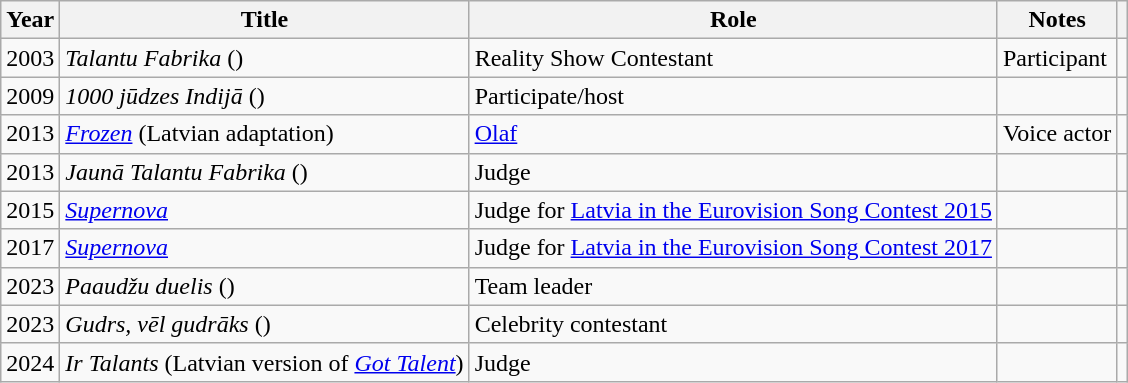<table class="wikitable sortable">
<tr>
<th>Year</th>
<th>Title</th>
<th>Role</th>
<th class="unsortable">Notes</th>
<th class="unsortable"></th>
</tr>
<tr>
<td>2003</td>
<td><em>Talantu Fabrika</em> (<em></em>)</td>
<td>Reality Show Contestant</td>
<td>Participant</td>
<td></td>
</tr>
<tr>
<td>2009</td>
<td><em>1000 jūdzes Indijā</em> (<em></em>)</td>
<td>Participate/host</td>
<td></td>
<td></td>
</tr>
<tr>
<td>2013</td>
<td><em><a href='#'>Frozen</a></em> (Latvian adaptation)</td>
<td><a href='#'>Olaf</a></td>
<td>Voice actor</td>
<td></td>
</tr>
<tr>
<td>2013</td>
<td><em>Jaunā Talantu Fabrika</em> (<em></em>)</td>
<td>Judge</td>
<td></td>
<td></td>
</tr>
<tr>
<td>2015</td>
<td><em><a href='#'>Supernova</a></em></td>
<td>Judge for <a href='#'>Latvia in the Eurovision Song Contest 2015</a></td>
<td></td>
<td></td>
</tr>
<tr>
<td>2017</td>
<td><em><a href='#'>Supernova</a></em></td>
<td>Judge for <a href='#'>Latvia in the Eurovision Song Contest 2017</a></td>
<td></td>
<td></td>
</tr>
<tr>
<td>2023</td>
<td><em>Paaudžu duelis</em> (<em></em>)</td>
<td>Team leader</td>
<td></td>
<td></td>
</tr>
<tr>
<td>2023</td>
<td><em>Gudrs, vēl gudrāks</em> (<em></em>)</td>
<td>Celebrity contestant</td>
<td></td>
<td></td>
</tr>
<tr>
<td>2024</td>
<td><em>Ir Talants</em> (Latvian version of <em><a href='#'>Got Talent</a></em>)</td>
<td>Judge</td>
<td></td>
<td></td>
</tr>
</table>
